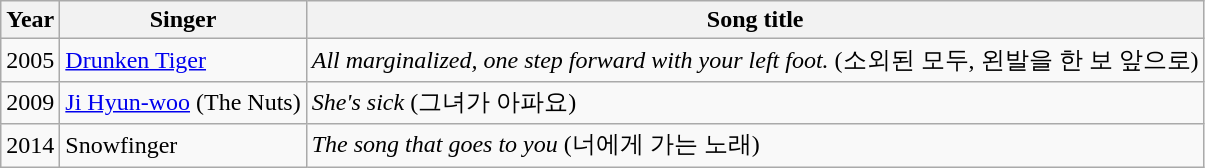<table class="wikitable">
<tr>
<th>Year</th>
<th>Singer</th>
<th>Song title</th>
</tr>
<tr>
<td>2005</td>
<td><a href='#'>Drunken Tiger</a></td>
<td><em>All marginalized, one step forward with your left foot.</em> (소외된 모두, 왼발을 한 보 앞으로)</td>
</tr>
<tr>
<td>2009</td>
<td><a href='#'>Ji Hyun-woo</a> (The Nuts)</td>
<td><em>She's sick</em> (그녀가 아파요)</td>
</tr>
<tr>
<td>2014</td>
<td>Snowfinger</td>
<td><em>The song that goes to you</em> (너에게 가는 노래)</td>
</tr>
</table>
